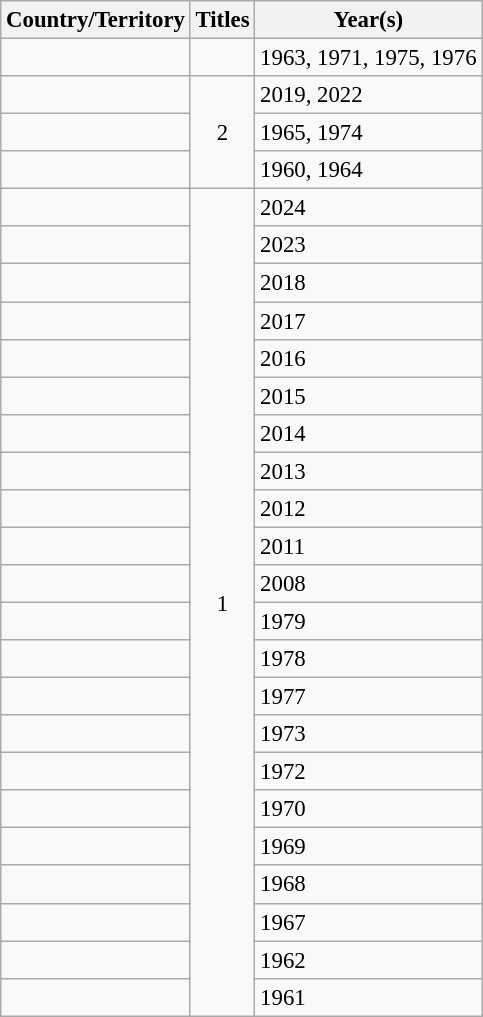<table class="wikitable sortable" style="font-size: 95%;">
<tr>
<th>Country/Territory</th>
<th>Titles</th>
<th>Year(s)</th>
</tr>
<tr>
<td></td>
<td></td>
<td>1963, 1971, 1975, 1976</td>
</tr>
<tr>
<td></td>
<td rowspan="3" style="text-align:center;">2</td>
<td>2019, 2022</td>
</tr>
<tr>
<td></td>
<td>1965, 1974</td>
</tr>
<tr>
<td></td>
<td>1960, 1964</td>
</tr>
<tr>
<td></td>
<td rowspan="22" style="text-align:center;">1</td>
<td>2024</td>
</tr>
<tr>
<td></td>
<td>2023</td>
</tr>
<tr>
<td></td>
<td>2018</td>
</tr>
<tr>
<td></td>
<td>2017</td>
</tr>
<tr>
<td></td>
<td>2016</td>
</tr>
<tr>
<td></td>
<td>2015</td>
</tr>
<tr>
<td></td>
<td>2014</td>
</tr>
<tr>
<td></td>
<td>2013</td>
</tr>
<tr>
<td></td>
<td>2012</td>
</tr>
<tr>
<td></td>
<td>2011</td>
</tr>
<tr>
<td></td>
<td>2008</td>
</tr>
<tr>
<td></td>
<td>1979</td>
</tr>
<tr>
<td></td>
<td>1978</td>
</tr>
<tr>
<td></td>
<td>1977</td>
</tr>
<tr>
<td></td>
<td>1973</td>
</tr>
<tr>
<td></td>
<td>1972</td>
</tr>
<tr>
<td></td>
<td>1970</td>
</tr>
<tr>
<td></td>
<td>1969</td>
</tr>
<tr>
<td></td>
<td>1968</td>
</tr>
<tr>
<td></td>
<td>1967</td>
</tr>
<tr>
<td></td>
<td>1962</td>
</tr>
<tr>
<td></td>
<td>1961</td>
</tr>
</table>
